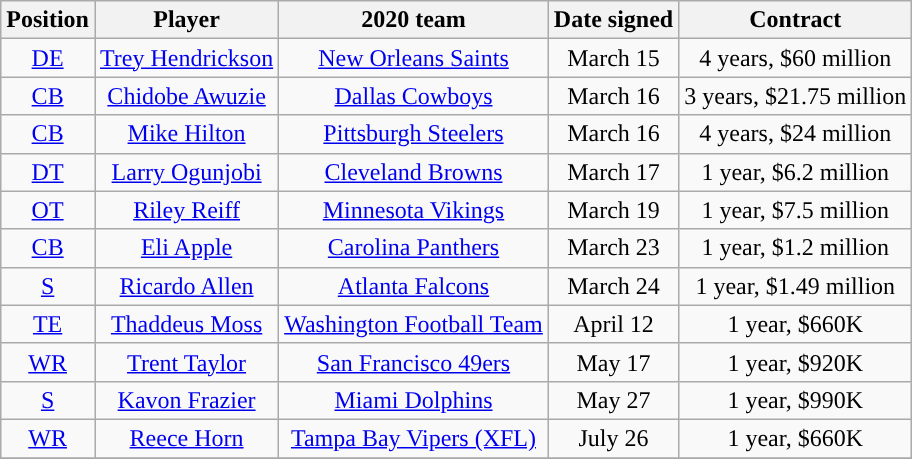<table class="wikitable" style="text-align:center">
<tr>
<th>Position</th>
<th>Player</th>
<th>2020 team</th>
<th>Date signed</th>
<th>Contract</th>
</tr>
<tr>
<td><a href='#'>DE</a></td>
<td><a href='#'>Trey Hendrickson</a></td>
<td><a href='#'>New Orleans Saints</a></td>
<td>March 15</td>
<td>4 years, $60 million</td>
</tr>
<tr>
<td><a href='#'>CB</a></td>
<td><a href='#'>Chidobe Awuzie</a></td>
<td><a href='#'>Dallas Cowboys</a></td>
<td>March 16</td>
<td>3 years, $21.75 million</td>
</tr>
<tr>
<td><a href='#'>CB</a></td>
<td><a href='#'>Mike Hilton</a></td>
<td><a href='#'>Pittsburgh Steelers</a></td>
<td>March 16</td>
<td>4 years, $24 million</td>
</tr>
<tr>
<td><a href='#'>DT</a></td>
<td><a href='#'>Larry Ogunjobi</a></td>
<td><a href='#'>Cleveland Browns</a></td>
<td>March 17</td>
<td>1 year, $6.2 million</td>
</tr>
<tr>
<td><a href='#'>OT</a></td>
<td><a href='#'>Riley Reiff</a></td>
<td><a href='#'>Minnesota Vikings</a></td>
<td>March 19</td>
<td>1 year, $7.5 million</td>
</tr>
<tr>
<td><a href='#'>CB</a></td>
<td><a href='#'>Eli Apple</a></td>
<td><a href='#'>Carolina Panthers</a></td>
<td>March 23</td>
<td>1 year, $1.2 million</td>
</tr>
<tr>
<td><a href='#'>S</a></td>
<td><a href='#'>Ricardo Allen</a></td>
<td><a href='#'>Atlanta Falcons</a></td>
<td>March 24</td>
<td>1 year, $1.49 million</td>
</tr>
<tr>
<td><a href='#'>TE</a></td>
<td><a href='#'>Thaddeus Moss</a></td>
<td><a href='#'>Washington Football Team</a></td>
<td>April 12</td>
<td>1 year, $660K</td>
</tr>
<tr>
<td><a href='#'>WR</a></td>
<td><a href='#'>Trent Taylor</a></td>
<td><a href='#'>San Francisco 49ers</a></td>
<td>May 17</td>
<td>1 year, $920K</td>
</tr>
<tr>
<td><a href='#'>S</a></td>
<td><a href='#'>Kavon Frazier</a></td>
<td><a href='#'>Miami Dolphins</a></td>
<td>May 27</td>
<td>1 year, $990K</td>
</tr>
<tr>
<td><a href='#'>WR</a></td>
<td><a href='#'>Reece Horn</a></td>
<td><a href='#'>Tampa Bay Vipers (XFL)</a></td>
<td>July 26</td>
<td>1 year, $660K</td>
</tr>
<tr>
</tr>
</table>
